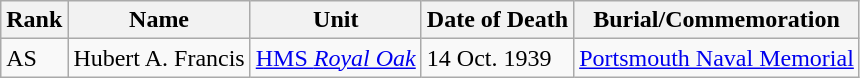<table class="wikitable">
<tr>
<th>Rank</th>
<th>Name</th>
<th>Unit</th>
<th>Date of Death</th>
<th>Burial/Commemoration</th>
</tr>
<tr>
<td>AS</td>
<td>Hubert A. Francis</td>
<td><a href='#'>HMS <em>Royal Oak</em></a></td>
<td>14 Oct. 1939</td>
<td><a href='#'>Portsmouth Naval Memorial</a></td>
</tr>
</table>
